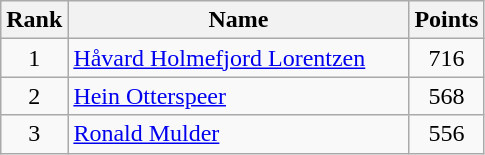<table class="wikitable" border="1" style="text-align:center">
<tr>
<th width=30>Rank</th>
<th width=220>Name</th>
<th width=25>Points</th>
</tr>
<tr>
<td>1</td>
<td align="left"> <a href='#'>Håvard Holmefjord Lorentzen</a></td>
<td>716</td>
</tr>
<tr>
<td>2</td>
<td align="left"> <a href='#'>Hein Otterspeer</a></td>
<td>568</td>
</tr>
<tr>
<td>3</td>
<td align="left"> <a href='#'>Ronald Mulder</a></td>
<td>556</td>
</tr>
</table>
